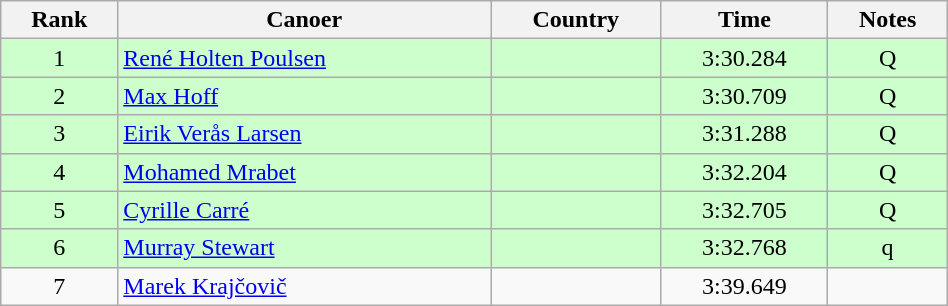<table class="wikitable" width=50% style="text-align:center;">
<tr>
<th>Rank</th>
<th>Canoer</th>
<th>Country</th>
<th>Time</th>
<th>Notes</th>
</tr>
<tr bgcolor=ccffcc>
<td>1</td>
<td align="left"><a href='#'>René Holten Poulsen</a></td>
<td align="left"></td>
<td>3:30.284</td>
<td>Q</td>
</tr>
<tr bgcolor=ccffcc>
<td>2</td>
<td align="left"><a href='#'>Max Hoff</a></td>
<td align="left"></td>
<td>3:30.709</td>
<td>Q</td>
</tr>
<tr bgcolor=ccffcc>
<td>3</td>
<td align="left"><a href='#'>Eirik Verås Larsen</a></td>
<td align="left"></td>
<td>3:31.288</td>
<td>Q</td>
</tr>
<tr bgcolor=ccffcc>
<td>4</td>
<td align="left"><a href='#'>Mohamed Mrabet</a></td>
<td align="left"></td>
<td>3:32.204</td>
<td>Q</td>
</tr>
<tr bgcolor=ccffcc>
<td>5</td>
<td align="left"><a href='#'>Cyrille Carré</a></td>
<td align="left"></td>
<td>3:32.705</td>
<td>Q</td>
</tr>
<tr bgcolor=ccffcc>
<td>6</td>
<td align="left"><a href='#'>Murray Stewart</a></td>
<td align="left"></td>
<td>3:32.768</td>
<td>q</td>
</tr>
<tr>
<td>7</td>
<td align="left"><a href='#'>Marek Krajčovič</a></td>
<td align="left"></td>
<td>3:39.649</td>
<td></td>
</tr>
</table>
